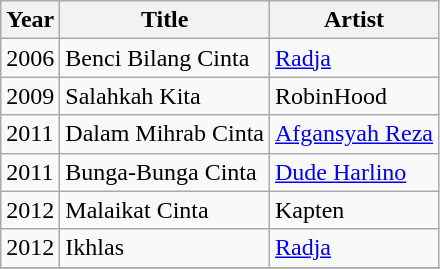<table class="wikitable">
<tr>
<th>Year</th>
<th>Title</th>
<th>Artist</th>
</tr>
<tr>
<td>2006</td>
<td>Benci Bilang Cinta</td>
<td><a href='#'>Radja</a></td>
</tr>
<tr>
<td>2009</td>
<td>Salahkah Kita</td>
<td>RobinHood</td>
</tr>
<tr>
<td>2011</td>
<td>Dalam Mihrab Cinta</td>
<td><a href='#'>Afgansyah Reza</a></td>
</tr>
<tr>
<td>2011</td>
<td>Bunga-Bunga Cinta</td>
<td><a href='#'>Dude Harlino</a></td>
</tr>
<tr>
<td>2012</td>
<td>Malaikat Cinta</td>
<td>Kapten</td>
</tr>
<tr>
<td>2012</td>
<td>Ikhlas</td>
<td><a href='#'>Radja</a></td>
</tr>
<tr>
</tr>
</table>
